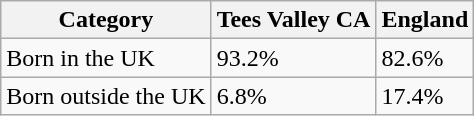<table class="wikitable sortable">
<tr>
<th>Category</th>
<th>Tees Valley CA</th>
<th>England</th>
</tr>
<tr>
<td>Born in the UK</td>
<td>93.2%</td>
<td>82.6%</td>
</tr>
<tr>
<td>Born outside the UK</td>
<td>6.8%</td>
<td>17.4%</td>
</tr>
</table>
